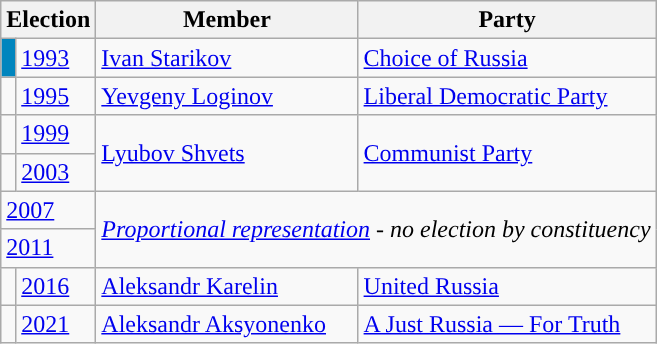<table class="wikitable">
<tr>
<th colspan="2">Election</th>
<th>Member</th>
<th>Party</th>
</tr>
<tr>
<td style="background-color:#0085BE"></td>
<td><a href='#'>1993</a></td>
<td><a href='#'>Ivan Starikov</a></td>
<td><a href='#'>Choice of Russia</a></td>
</tr>
<tr>
<td style="background-color:"></td>
<td><a href='#'>1995</a></td>
<td><a href='#'>Yevgeny Loginov</a></td>
<td><a href='#'>Liberal Democratic Party</a></td>
</tr>
<tr>
<td style="background-color:"></td>
<td><a href='#'>1999</a></td>
<td rowspan=2><a href='#'>Lyubov Shvets</a></td>
<td rowspan=2><a href='#'>Communist Party</a></td>
</tr>
<tr>
<td style="background-color:"></td>
<td><a href='#'>2003</a></td>
</tr>
<tr>
<td colspan=2><a href='#'>2007</a></td>
<td colspan=2 rowspan=2><em><a href='#'>Proportional representation</a> - no election by constituency</em></td>
</tr>
<tr>
<td colspan=2><a href='#'>2011</a></td>
</tr>
<tr>
<td style="background-color: "></td>
<td><a href='#'>2016</a></td>
<td><a href='#'>Aleksandr Karelin</a></td>
<td><a href='#'>United Russia</a></td>
</tr>
<tr>
<td style="background-color:"></td>
<td><a href='#'>2021</a></td>
<td><a href='#'>Aleksandr Aksyonenko</a></td>
<td><a href='#'>A Just Russia — For Truth</a></td>
</tr>
</table>
